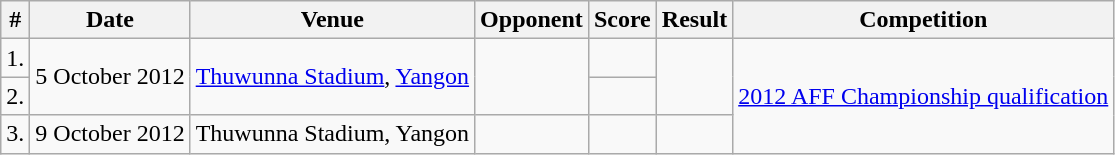<table class="wikitable">
<tr>
<th>#</th>
<th>Date</th>
<th>Venue</th>
<th>Opponent</th>
<th>Score</th>
<th>Result</th>
<th>Competition</th>
</tr>
<tr>
<td>1.</td>
<td rowspan=2>5 October 2012</td>
<td rowspan=2><a href='#'>Thuwunna Stadium</a>, <a href='#'>Yangon</a></td>
<td rowspan=2></td>
<td></td>
<td rowspan=2></td>
<td rowspan=3><a href='#'>2012 AFF Championship qualification</a></td>
</tr>
<tr>
<td>2.</td>
<td></td>
</tr>
<tr>
<td>3.</td>
<td>9 October 2012</td>
<td>Thuwunna Stadium, Yangon</td>
<td></td>
<td></td>
<td></td>
</tr>
</table>
